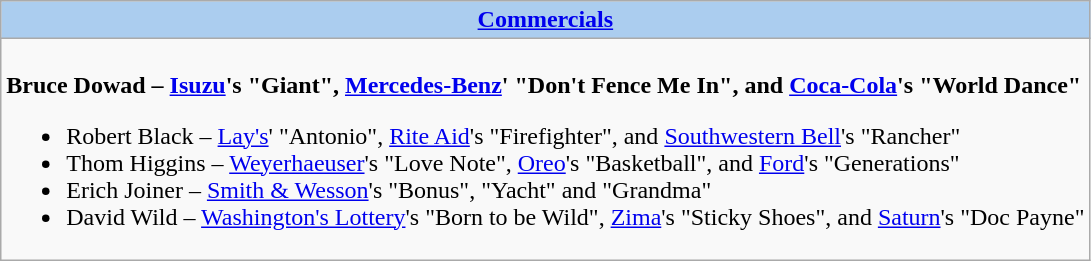<table class=wikitable style="width="100%">
<tr>
<th colspan="2" style="background:#abcdef;"><a href='#'>Commercials</a></th>
</tr>
<tr>
<td colspan="2" style="vertical-align:top;"><br><strong>Bruce Dowad – <a href='#'>Isuzu</a>'s "Giant", <a href='#'>Mercedes-Benz</a>' "Don't Fence Me In", and <a href='#'>Coca-Cola</a>'s "World Dance"</strong><ul><li>Robert Black – <a href='#'>Lay's</a>' "Antonio", <a href='#'>Rite Aid</a>'s "Firefighter", and <a href='#'>Southwestern Bell</a>'s "Rancher"</li><li>Thom Higgins – <a href='#'>Weyerhaeuser</a>'s "Love Note", <a href='#'>Oreo</a>'s "Basketball", and <a href='#'>Ford</a>'s "Generations"</li><li>Erich Joiner – <a href='#'>Smith & Wesson</a>'s "Bonus", "Yacht" and "Grandma"</li><li>David Wild – <a href='#'>Washington's Lottery</a>'s "Born to be Wild", <a href='#'>Zima</a>'s "Sticky Shoes", and <a href='#'>Saturn</a>'s "Doc Payne"</li></ul></td>
</tr>
</table>
